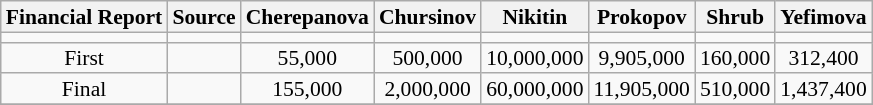<table class="wikitable" style="text-align:center; font-size:90%; line-height:14px">
<tr>
<th>Financial Report</th>
<th>Source</th>
<th>Cherepanova</th>
<th>Chursinov</th>
<th>Nikitin</th>
<th>Prokopov</th>
<th>Shrub</th>
<th>Yefimova</th>
</tr>
<tr>
<td></td>
<td></td>
<td bgcolor=></td>
<td bgcolor=></td>
<td bgcolor=></td>
<td bgcolor=></td>
<td bgcolor=></td>
<td bgcolor=></td>
</tr>
<tr align=center>
<td>First</td>
<td></td>
<td>55,000</td>
<td>500,000</td>
<td>10,000,000</td>
<td>9,905,000</td>
<td>160,000</td>
<td>312,400</td>
</tr>
<tr>
<td>Final</td>
<td></td>
<td>155,000</td>
<td>2,000,000</td>
<td>60,000,000</td>
<td>11,905,000</td>
<td>510,000</td>
<td>1,437,400</td>
</tr>
<tr>
</tr>
</table>
